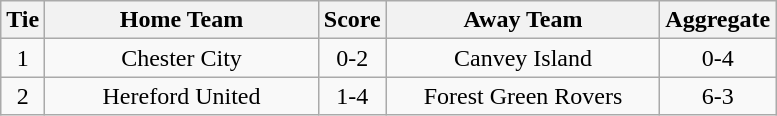<table class="wikitable" style="text-align:center;">
<tr>
<th width=20>Tie</th>
<th width=175>Home Team</th>
<th width=20>Score</th>
<th width=175>Away Team</th>
<th width=20>Aggregate</th>
</tr>
<tr>
<td>1</td>
<td>Chester City</td>
<td>0-2</td>
<td>Canvey Island</td>
<td>0-4</td>
</tr>
<tr>
<td>2</td>
<td>Hereford United</td>
<td>1-4</td>
<td>Forest Green Rovers</td>
<td>6-3</td>
</tr>
</table>
